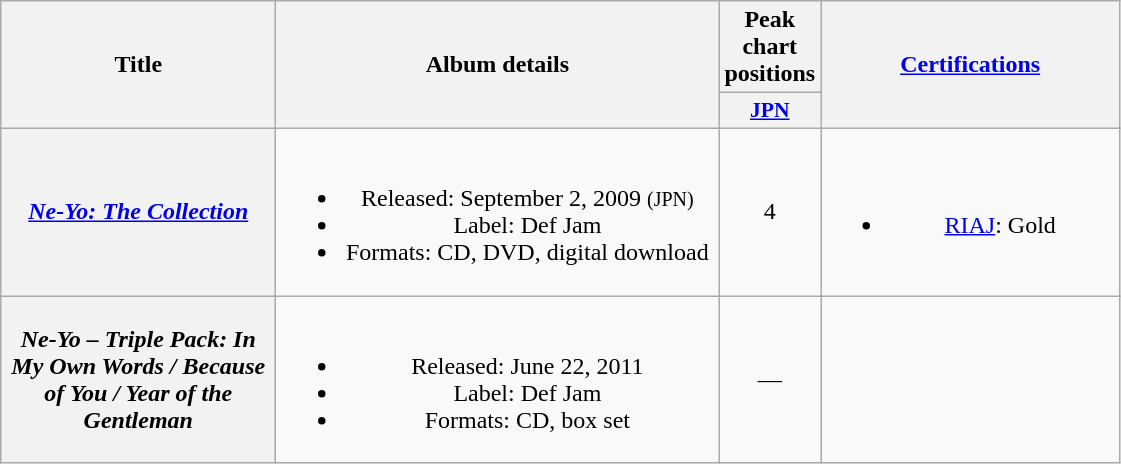<table class="wikitable plainrowheaders" style="text-align:center;">
<tr>
<th scope="col" rowspan="2" style="width:11em;">Title</th>
<th scope="col" rowspan="2" style="width:18em;">Album details</th>
<th scope="col" colspan="1">Peak chart positions</th>
<th scope="col" rowspan="2" style="width:12em;"><a href='#'>Certifications</a></th>
</tr>
<tr>
<th scope="col" style="width:3em;font-size:90%;"><a href='#'>JPN</a><br></th>
</tr>
<tr>
<th scope="row"><em><a href='#'>Ne-Yo: The Collection</a></em></th>
<td><br><ul><li>Released: September 2, 2009 <small>(JPN)</small></li><li>Label: Def Jam</li><li>Formats: CD, DVD, digital download</li></ul></td>
<td>4</td>
<td><br><ul><li><a href='#'>RIAJ</a>: Gold</li></ul></td>
</tr>
<tr>
<th scope="row"><em>Ne-Yo – Triple Pack: In My Own Words / Because of You / Year of the Gentleman</em></th>
<td><br><ul><li>Released: June 22, 2011</li><li>Label: Def Jam</li><li>Formats: CD, box set</li></ul></td>
<td>—</td>
<td></td>
</tr>
</table>
